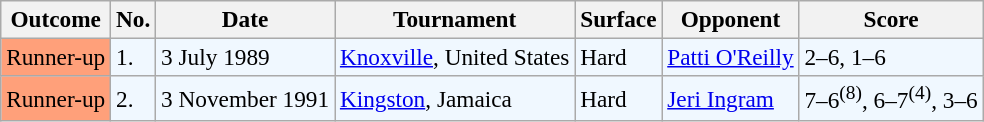<table class="sortable wikitable" style=font-size:97%>
<tr>
<th>Outcome</th>
<th>No.</th>
<th>Date</th>
<th>Tournament</th>
<th>Surface</th>
<th>Opponent</th>
<th>Score</th>
</tr>
<tr bgcolor="#f0f8ff">
<td style="background:#ffa07a;">Runner-up</td>
<td>1.</td>
<td>3 July 1989</td>
<td><a href='#'>Knoxville</a>, United States</td>
<td>Hard</td>
<td> <a href='#'>Patti O'Reilly</a></td>
<td>2–6, 1–6</td>
</tr>
<tr bgcolor="#f0f8ff">
<td style="background:#ffa07a;">Runner-up</td>
<td>2.</td>
<td>3 November 1991</td>
<td><a href='#'>Kingston</a>, Jamaica</td>
<td>Hard</td>
<td> <a href='#'>Jeri Ingram</a></td>
<td>7–6<sup>(8)</sup>, 6–7<sup>(4)</sup>, 3–6</td>
</tr>
</table>
